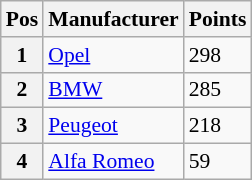<table class="wikitable" style="font-size: 90%">
<tr>
<th>Pos</th>
<th>Manufacturer</th>
<th>Points</th>
</tr>
<tr>
<th>1</th>
<td> <a href='#'>Opel</a></td>
<td>298</td>
</tr>
<tr>
<th>2</th>
<td> <a href='#'>BMW</a></td>
<td>285</td>
</tr>
<tr>
<th>3</th>
<td> <a href='#'>Peugeot</a></td>
<td>218</td>
</tr>
<tr>
<th>4</th>
<td> <a href='#'>Alfa Romeo</a></td>
<td>59</td>
</tr>
</table>
